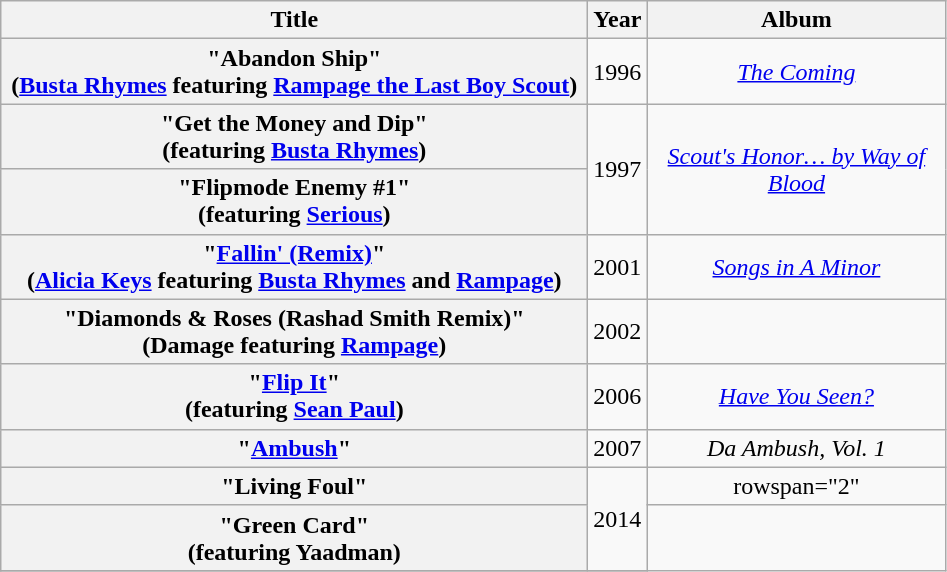<table class="wikitable plainrowheaders" style="text-align:center;">
<tr>
<th scope="col" rowspan="1" style="width:24em;">Title</th>
<th scope="col" rowspan="1">Year</th>
<th scope="col" rowspan="1" style="width:12em;">Album</th>
</tr>
<tr>
<th scope="row">"Abandon Ship"<br><span>(<a href='#'>Busta Rhymes</a> featuring <a href='#'>Rampage the Last Boy Scout</a>)</span></th>
<td>1996</td>
<td><em><a href='#'>The Coming</a></em></td>
</tr>
<tr>
<th scope="row">"Get the Money and Dip"<br><span>(featuring <a href='#'>Busta Rhymes</a>)</span></th>
<td rowspan="2">1997</td>
<td rowspan="2"><em><a href='#'>Scout's Honor… by Way of Blood</a></em></td>
</tr>
<tr>
<th scope="row">"Flipmode Enemy #1"<br><span>(featuring <a href='#'>Serious</a>)</span></th>
</tr>
<tr>
<th scope="row">"<a href='#'>Fallin' (Remix)</a>"<br><span>(<a href='#'>Alicia Keys</a> featuring <a href='#'>Busta Rhymes</a> and <a href='#'>Rampage</a>)</span></th>
<td>2001</td>
<td><em><a href='#'>Songs in A Minor</a></em></td>
</tr>
<tr>
<th scope="row">"Diamonds & Roses (Rashad Smith Remix)"<br><span>(Damage featuring <a href='#'>Rampage</a>)</span></th>
<td>2002</td>
<td></td>
</tr>
<tr>
<th scope="row">"<a href='#'>Flip It</a>"<br><span>(featuring <a href='#'>Sean Paul</a>)</span></th>
<td>2006</td>
<td><em><a href='#'>Have You Seen?</a></em></td>
</tr>
<tr>
<th scope="row">"<a href='#'>Ambush</a>"</th>
<td>2007</td>
<td><em>Da Ambush, Vol. 1</em></td>
</tr>
<tr>
<th scope="row">"Living Foul"</th>
<td rowspan="2">2014</td>
<td>rowspan="2" </td>
</tr>
<tr>
<th scope="row">"Green Card"<br><span>(featuring Yaadman)</span></th>
</tr>
<tr>
</tr>
</table>
